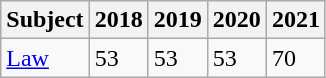<table class="wikitable">
<tr>
<th>Subject</th>
<th>2018</th>
<th>2019</th>
<th>2020</th>
<th>2021</th>
</tr>
<tr>
<td><a href='#'>Law</a></td>
<td>53</td>
<td>53</td>
<td>53</td>
<td>70</td>
</tr>
</table>
